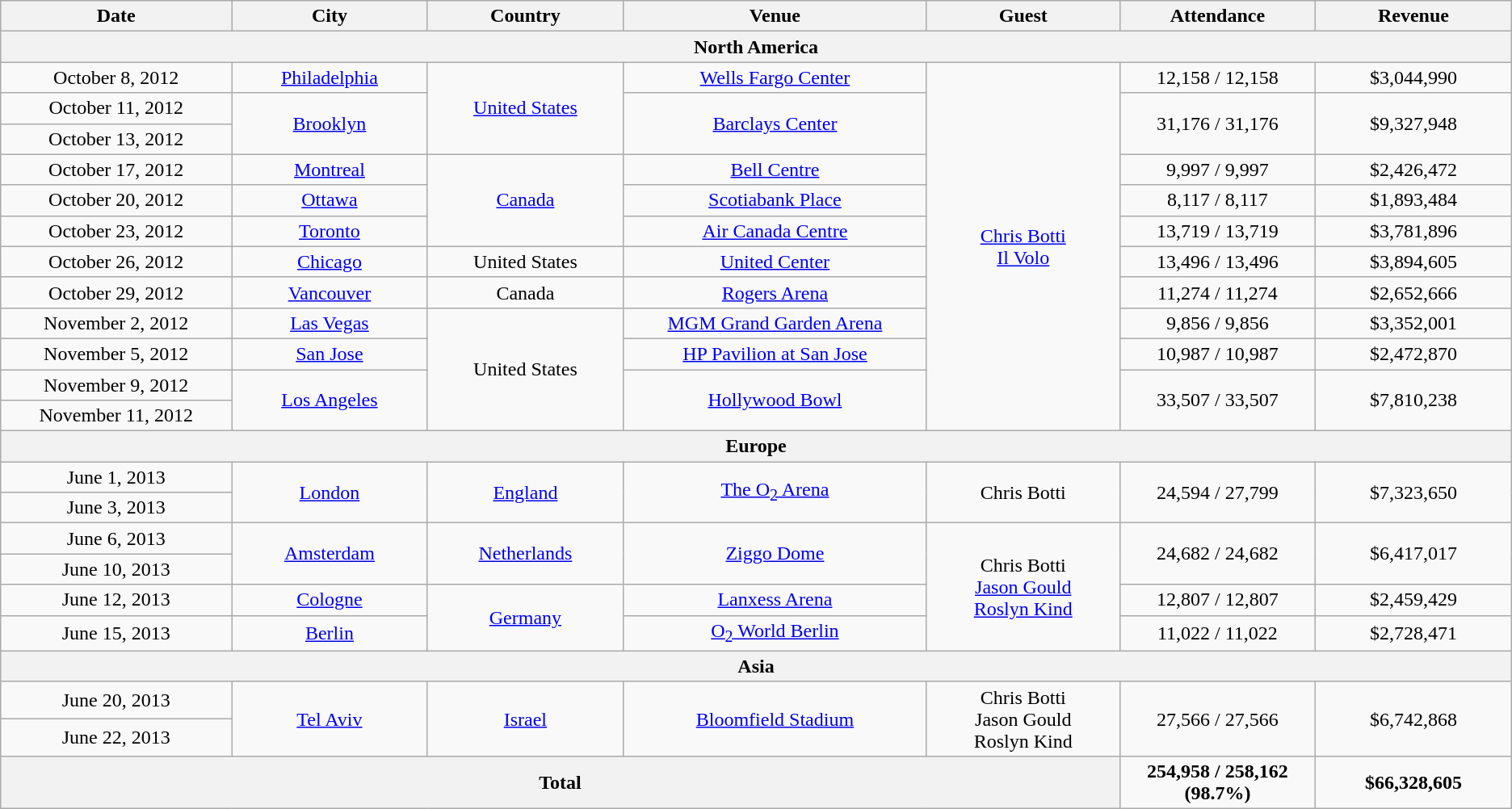<table class="wikitable" style="text-align:center;">
<tr>
<th scope="col" style="width:12em;">Date</th>
<th scope="col" style="width:10em;">City</th>
<th scope="col" style="width:10em;">Country</th>
<th scope="col" style="width:16em;">Venue</th>
<th scope="col" style="width:10em;">Guest</th>
<th scope="col" style="width:10em;">Attendance</th>
<th scope="col" style="width:10em;">Revenue</th>
</tr>
<tr>
<th colspan="7">North America</th>
</tr>
<tr>
<td>October 8, 2012</td>
<td><a href='#'>Philadelphia</a></td>
<td rowspan="3"><a href='#'>United States</a></td>
<td><a href='#'>Wells Fargo Center</a></td>
<td rowspan="12"><a href='#'>Chris Botti</a><br><a href='#'>Il Volo</a></td>
<td>12,158 / 12,158</td>
<td>$3,044,990</td>
</tr>
<tr>
<td>October 11, 2012</td>
<td rowspan="2"><a href='#'>Brooklyn</a></td>
<td rowspan="2"><a href='#'>Barclays Center</a></td>
<td rowspan="2">31,176 / 31,176</td>
<td rowspan="2">$9,327,948</td>
</tr>
<tr>
<td>October 13, 2012</td>
</tr>
<tr>
<td>October 17, 2012</td>
<td><a href='#'>Montreal</a></td>
<td rowspan="3"><a href='#'>Canada</a></td>
<td><a href='#'>Bell Centre</a></td>
<td>9,997 / 9,997</td>
<td>$2,426,472</td>
</tr>
<tr>
<td>October 20, 2012</td>
<td><a href='#'>Ottawa</a></td>
<td><a href='#'>Scotiabank Place</a></td>
<td>8,117 / 8,117</td>
<td>$1,893,484</td>
</tr>
<tr>
<td>October 23, 2012</td>
<td><a href='#'>Toronto</a></td>
<td><a href='#'>Air Canada Centre</a></td>
<td>13,719 / 13,719</td>
<td>$3,781,896</td>
</tr>
<tr>
<td>October 26, 2012</td>
<td><a href='#'>Chicago</a></td>
<td>United States</td>
<td><a href='#'>United Center</a></td>
<td>13,496 / 13,496</td>
<td>$3,894,605</td>
</tr>
<tr>
<td>October 29, 2012</td>
<td><a href='#'>Vancouver</a></td>
<td>Canada</td>
<td><a href='#'>Rogers Arena</a></td>
<td>11,274 / 11,274</td>
<td>$2,652,666</td>
</tr>
<tr>
<td>November 2, 2012</td>
<td><a href='#'>Las Vegas</a></td>
<td rowspan="4">United States</td>
<td><a href='#'>MGM Grand Garden Arena</a></td>
<td>9,856 / 9,856</td>
<td>$3,352,001</td>
</tr>
<tr>
<td>November 5, 2012</td>
<td><a href='#'>San Jose</a></td>
<td><a href='#'>HP Pavilion at San Jose</a></td>
<td>10,987 / 10,987</td>
<td>$2,472,870</td>
</tr>
<tr>
<td>November 9, 2012</td>
<td rowspan="2"><a href='#'>Los Angeles</a></td>
<td rowspan="2"><a href='#'>Hollywood Bowl</a></td>
<td rowspan="2">33,507 / 33,507</td>
<td rowspan="2">$7,810,238</td>
</tr>
<tr>
<td>November 11, 2012</td>
</tr>
<tr>
<th colspan="7">Europe</th>
</tr>
<tr>
<td>June 1, 2013</td>
<td rowspan="2"><a href='#'>London</a></td>
<td rowspan="2"><a href='#'>England</a></td>
<td rowspan="2"><a href='#'>The O<sub>2</sub> Arena</a></td>
<td rowspan="2">Chris Botti</td>
<td rowspan="2">24,594 / 27,799</td>
<td rowspan="2">$7,323,650</td>
</tr>
<tr>
<td>June 3, 2013</td>
</tr>
<tr>
<td>June 6, 2013</td>
<td rowspan="2"><a href='#'>Amsterdam</a></td>
<td rowspan="2"><a href='#'>Netherlands</a></td>
<td rowspan="2"><a href='#'>Ziggo Dome</a></td>
<td rowspan="4">Chris Botti<br><a href='#'>Jason Gould</a><br><a href='#'>Roslyn Kind</a></td>
<td rowspan="2">24,682 / 24,682</td>
<td rowspan="2">$6,417,017</td>
</tr>
<tr>
<td>June 10, 2013</td>
</tr>
<tr>
<td>June 12, 2013</td>
<td><a href='#'>Cologne</a></td>
<td rowspan="2"><a href='#'>Germany</a></td>
<td><a href='#'>Lanxess Arena</a></td>
<td>12,807 / 12,807</td>
<td>$2,459,429</td>
</tr>
<tr>
<td>June 15, 2013</td>
<td><a href='#'>Berlin</a></td>
<td><a href='#'>O<sub>2</sub> World Berlin</a></td>
<td>11,022 / 11,022</td>
<td>$2,728,471</td>
</tr>
<tr>
<th colspan="7">Asia</th>
</tr>
<tr>
<td>June 20, 2013</td>
<td rowspan="2"><a href='#'>Tel Aviv</a></td>
<td rowspan="2"><a href='#'>Israel</a></td>
<td rowspan="2"><a href='#'>Bloomfield Stadium</a></td>
<td rowspan="2">Chris Botti<br>Jason Gould<br>Roslyn Kind</td>
<td rowspan="2">27,566 / 27,566</td>
<td rowspan="2">$6,742,868</td>
</tr>
<tr>
<td>June 22, 2013</td>
</tr>
<tr>
<th colspan="5">Total</th>
<td><strong>254,958 / 258,162 (98.7%)</strong></td>
<td><strong>$66,328,605</strong></td>
</tr>
</table>
